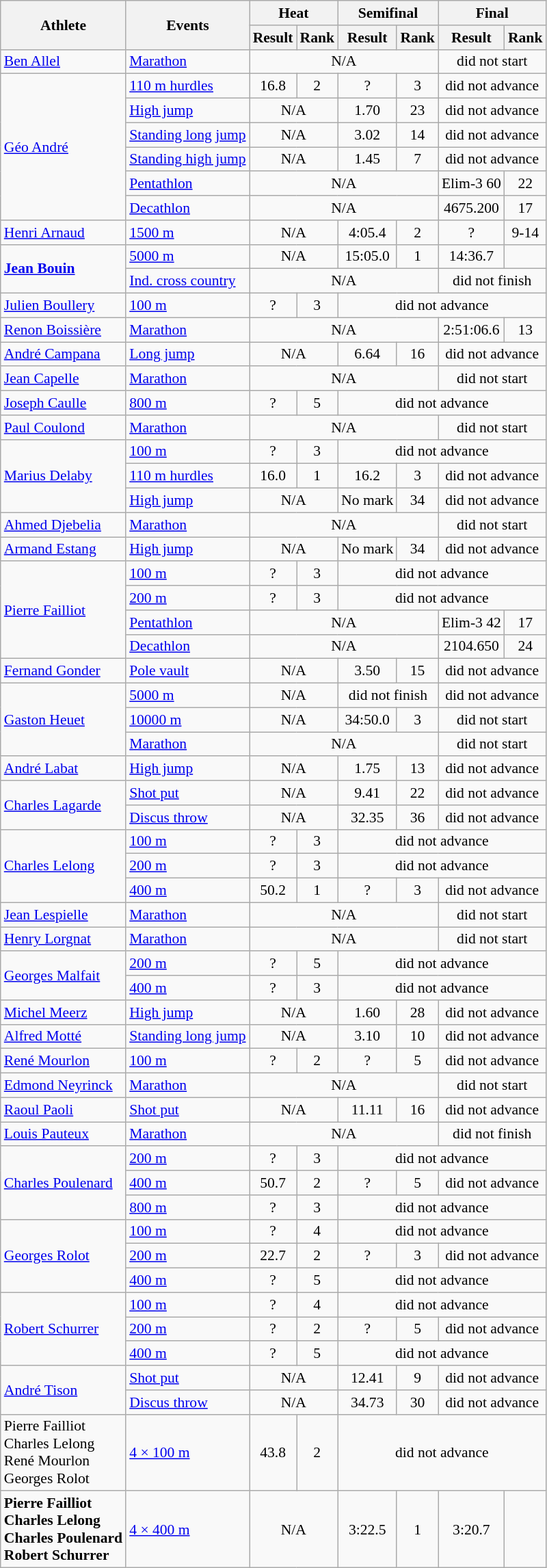<table class=wikitable style="font-size:90%">
<tr>
<th rowspan="2">Athlete</th>
<th rowspan="2">Events</th>
<th colspan="2">Heat</th>
<th colspan="2">Semifinal</th>
<th colspan="2">Final</th>
</tr>
<tr>
<th>Result</th>
<th>Rank</th>
<th>Result</th>
<th>Rank</th>
<th>Result</th>
<th>Rank</th>
</tr>
<tr>
<td><a href='#'>Ben Allel</a></td>
<td><a href='#'>Marathon</a></td>
<td align=center colspan=4>N/A</td>
<td align=center colspan=2>did not start</td>
</tr>
<tr>
<td rowspan=6><a href='#'>Géo André</a></td>
<td><a href='#'>110 m hurdles</a></td>
<td align=center>16.8</td>
<td align=center>2</td>
<td align=center>?</td>
<td align=center>3</td>
<td align=center colspan=2>did not advance</td>
</tr>
<tr>
<td><a href='#'>High jump</a></td>
<td align=center colspan=2>N/A</td>
<td align=center>1.70</td>
<td align=center>23</td>
<td align=center colspan=2>did not advance</td>
</tr>
<tr>
<td><a href='#'>Standing long jump</a></td>
<td align=center colspan=2>N/A</td>
<td align=center>3.02</td>
<td align=center>14</td>
<td align=center colspan=2>did not advance</td>
</tr>
<tr>
<td><a href='#'>Standing high jump</a></td>
<td align=center colspan=2>N/A</td>
<td align=center>1.45</td>
<td align=center>7</td>
<td align=center colspan=2>did not advance</td>
</tr>
<tr>
<td><a href='#'>Pentathlon</a></td>
<td align=center colspan=4>N/A</td>
<td align=center>Elim-3 60</td>
<td align=center>22</td>
</tr>
<tr>
<td><a href='#'>Decathlon</a></td>
<td align=center colspan=4>N/A</td>
<td align=center>4675.200</td>
<td align=center>17</td>
</tr>
<tr>
<td><a href='#'>Henri Arnaud</a></td>
<td><a href='#'>1500 m</a></td>
<td align=center colspan=2>N/A</td>
<td align=center>4:05.4</td>
<td align=center>2</td>
<td align=center>?</td>
<td align=center>9-14</td>
</tr>
<tr>
<td rowspan=2><strong><a href='#'>Jean Bouin</a></strong></td>
<td><a href='#'>5000 m</a></td>
<td align=center colspan=2>N/A</td>
<td align=center>15:05.0 </td>
<td align=center>1</td>
<td align=center>14:36.7</td>
<td align=center></td>
</tr>
<tr>
<td><a href='#'>Ind. cross country</a></td>
<td align=center colspan=4>N/A</td>
<td align=center colspan=2>did not finish</td>
</tr>
<tr>
<td><a href='#'>Julien Boullery</a></td>
<td><a href='#'>100 m</a></td>
<td align=center>?</td>
<td align=center>3</td>
<td align=center colspan=4>did not advance</td>
</tr>
<tr>
<td><a href='#'>Renon Boissière</a></td>
<td><a href='#'>Marathon</a></td>
<td align=center colspan=4>N/A</td>
<td align=center>2:51:06.6</td>
<td align=center>13</td>
</tr>
<tr>
<td><a href='#'>André Campana</a></td>
<td><a href='#'>Long jump</a></td>
<td align=center colspan=2>N/A</td>
<td align=center>6.64</td>
<td align=center>16</td>
<td align=center colspan=2>did not advance</td>
</tr>
<tr>
<td><a href='#'>Jean Capelle</a></td>
<td><a href='#'>Marathon</a></td>
<td align=center colspan=4>N/A</td>
<td align=center colspan=2>did not start</td>
</tr>
<tr>
<td><a href='#'>Joseph Caulle</a></td>
<td><a href='#'>800 m</a></td>
<td align=center>?</td>
<td align=center>5</td>
<td align=center colspan=4>did not advance</td>
</tr>
<tr>
<td><a href='#'>Paul Coulond</a></td>
<td><a href='#'>Marathon</a></td>
<td align=center colspan=4>N/A</td>
<td align=center colspan=2>did not start</td>
</tr>
<tr>
<td rowspan=3><a href='#'>Marius Delaby</a></td>
<td><a href='#'>100 m</a></td>
<td align=center>?</td>
<td align=center>3</td>
<td align=center colspan=4>did not advance</td>
</tr>
<tr>
<td><a href='#'>110 m hurdles</a></td>
<td align=center>16.0</td>
<td align=center>1</td>
<td align=center>16.2</td>
<td align=center>3</td>
<td align=center colspan=2>did not advance</td>
</tr>
<tr>
<td><a href='#'>High jump</a></td>
<td align=center colspan=2>N/A</td>
<td align=center>No mark</td>
<td align=center>34</td>
<td align=center colspan=2>did not advance</td>
</tr>
<tr>
<td><a href='#'>Ahmed Djebelia</a></td>
<td><a href='#'>Marathon</a></td>
<td align=center colspan=4>N/A</td>
<td align=center colspan=2>did not start</td>
</tr>
<tr>
<td><a href='#'>Armand Estang</a></td>
<td><a href='#'>High jump</a></td>
<td align=center colspan=2>N/A</td>
<td align=center>No mark</td>
<td align=center>34</td>
<td align=center colspan=2>did not advance</td>
</tr>
<tr>
<td rowspan=4><a href='#'>Pierre Failliot</a></td>
<td><a href='#'>100 m</a></td>
<td align=center>?</td>
<td align=center>3</td>
<td align=center colspan=4>did not advance</td>
</tr>
<tr>
<td><a href='#'>200 m</a></td>
<td align=center>?</td>
<td align=center>3</td>
<td align=center colspan=4>did not advance</td>
</tr>
<tr>
<td><a href='#'>Pentathlon</a></td>
<td align=center colspan=4>N/A</td>
<td align=center>Elim-3 42</td>
<td align=center>17</td>
</tr>
<tr>
<td><a href='#'>Decathlon</a></td>
<td align=center colspan=4>N/A</td>
<td align=center>2104.650</td>
<td align=center>24</td>
</tr>
<tr>
<td><a href='#'>Fernand Gonder</a></td>
<td><a href='#'>Pole vault</a></td>
<td align=center colspan=2>N/A</td>
<td align=center>3.50</td>
<td align=center>15</td>
<td align=center colspan=2>did not advance</td>
</tr>
<tr>
<td rowspan=3><a href='#'>Gaston Heuet</a></td>
<td><a href='#'>5000 m</a></td>
<td align=center colspan=2>N/A</td>
<td align=center colspan=2>did not finish</td>
<td align=center colspan=2>did not advance</td>
</tr>
<tr>
<td><a href='#'>10000 m</a></td>
<td align=center colspan=2>N/A</td>
<td align=center>34:50.0</td>
<td align=center>3</td>
<td align=center colspan=2>did not start</td>
</tr>
<tr>
<td><a href='#'>Marathon</a></td>
<td align=center colspan=4>N/A</td>
<td align=center colspan=2>did not start</td>
</tr>
<tr>
<td><a href='#'>André Labat</a></td>
<td><a href='#'>High jump</a></td>
<td align=center colspan=2>N/A</td>
<td align=center>1.75</td>
<td align=center>13</td>
<td align=center colspan=2>did not advance</td>
</tr>
<tr>
<td rowspan=2><a href='#'>Charles Lagarde</a></td>
<td><a href='#'>Shot put</a></td>
<td align=center colspan=2>N/A</td>
<td align=center>9.41</td>
<td align=center>22</td>
<td align=center colspan=2>did not advance</td>
</tr>
<tr>
<td><a href='#'>Discus throw</a></td>
<td align=center colspan=2>N/A</td>
<td align=center>32.35</td>
<td align=center>36</td>
<td align=center colspan=2>did not advance</td>
</tr>
<tr>
<td rowspan=3><a href='#'>Charles Lelong</a></td>
<td><a href='#'>100 m</a></td>
<td align=center>?</td>
<td align=center>3</td>
<td align=center colspan=4>did not advance</td>
</tr>
<tr>
<td><a href='#'>200 m</a></td>
<td align=center>?</td>
<td align=center>3</td>
<td align=center colspan=4>did not advance</td>
</tr>
<tr>
<td><a href='#'>400 m</a></td>
<td align=center>50.2</td>
<td align=center>1</td>
<td align=center>?</td>
<td align=center>3</td>
<td align=center colspan=2>did not advance</td>
</tr>
<tr>
<td><a href='#'>Jean Lespielle</a></td>
<td><a href='#'>Marathon</a></td>
<td align=center colspan=4>N/A</td>
<td align=center colspan=2>did not start</td>
</tr>
<tr>
<td><a href='#'>Henry Lorgnat</a></td>
<td><a href='#'>Marathon</a></td>
<td align=center colspan=4>N/A</td>
<td align=center colspan=2>did not start</td>
</tr>
<tr>
<td rowspan=2><a href='#'>Georges Malfait</a></td>
<td><a href='#'>200 m</a></td>
<td align=center>?</td>
<td align=center>5</td>
<td align=center colspan=4>did not advance</td>
</tr>
<tr>
<td><a href='#'>400 m</a></td>
<td align=center>?</td>
<td align=center>3</td>
<td align=center colspan=4>did not advance</td>
</tr>
<tr>
<td><a href='#'>Michel Meerz</a></td>
<td><a href='#'>High jump</a></td>
<td align=center colspan=2>N/A</td>
<td align=center>1.60</td>
<td align=center>28</td>
<td align=center colspan=2>did not advance</td>
</tr>
<tr>
<td><a href='#'>Alfred Motté</a></td>
<td><a href='#'>Standing long jump</a></td>
<td align=center colspan=2>N/A</td>
<td align=center>3.10</td>
<td align=center>10</td>
<td align=center colspan=2>did not advance</td>
</tr>
<tr>
<td><a href='#'>René Mourlon</a></td>
<td><a href='#'>100 m</a></td>
<td align=center>?</td>
<td align=center>2</td>
<td align=center>?</td>
<td align=center>5</td>
<td align=center colspan=5>did not advance</td>
</tr>
<tr>
<td><a href='#'>Edmond Neyrinck</a></td>
<td><a href='#'>Marathon</a></td>
<td align=center colspan=4>N/A</td>
<td align=center colspan=2>did not start</td>
</tr>
<tr>
<td><a href='#'>Raoul Paoli</a></td>
<td><a href='#'>Shot put</a></td>
<td align=center colspan=2>N/A</td>
<td align=center>11.11</td>
<td align=center>16</td>
<td align=center colspan=2>did not advance</td>
</tr>
<tr>
<td><a href='#'>Louis Pauteux</a></td>
<td><a href='#'>Marathon</a></td>
<td align=center colspan=4>N/A</td>
<td align=center colspan=2>did not finish</td>
</tr>
<tr>
<td rowspan=3><a href='#'>Charles Poulenard</a></td>
<td><a href='#'>200 m</a></td>
<td align=center>?</td>
<td align=center>3</td>
<td align=center colspan=4>did not advance</td>
</tr>
<tr>
<td><a href='#'>400 m</a></td>
<td align=center>50.7</td>
<td align=center>2</td>
<td align=center>?</td>
<td align=center>5</td>
<td align=center colspan=2>did not advance</td>
</tr>
<tr>
<td><a href='#'>800 m</a></td>
<td align=center>?</td>
<td align=center>3</td>
<td align=center colspan=4>did not advance</td>
</tr>
<tr>
<td rowspan=3><a href='#'>Georges Rolot</a></td>
<td><a href='#'>100 m</a></td>
<td align=center>?</td>
<td align=center>4</td>
<td align=center colspan=4>did not advance</td>
</tr>
<tr>
<td><a href='#'>200 m</a></td>
<td align=center>22.7</td>
<td align=center>2</td>
<td align=center>?</td>
<td align=center>3</td>
<td align=center colspan=2>did not advance</td>
</tr>
<tr>
<td><a href='#'>400 m</a></td>
<td align=center>?</td>
<td align=center>5</td>
<td align=center colspan=4>did not advance</td>
</tr>
<tr>
<td rowspan=3><a href='#'>Robert Schurrer</a></td>
<td><a href='#'>100 m</a></td>
<td align=center>?</td>
<td align=center>4</td>
<td align=center colspan=4>did not advance</td>
</tr>
<tr>
<td><a href='#'>200 m</a></td>
<td align=center>?</td>
<td align=center>2</td>
<td align=center>?</td>
<td align=center>5</td>
<td align=center colspan=2>did not advance</td>
</tr>
<tr>
<td><a href='#'>400 m</a></td>
<td align=center>?</td>
<td align=center>5</td>
<td align=center colspan=4>did not advance</td>
</tr>
<tr>
<td rowspan=2><a href='#'>André Tison</a></td>
<td><a href='#'>Shot put</a></td>
<td align=center colspan=2>N/A</td>
<td align=center>12.41</td>
<td align=center>9</td>
<td align=center colspan=2>did not advance</td>
</tr>
<tr>
<td><a href='#'>Discus throw</a></td>
<td align=center colspan=2>N/A</td>
<td align=center>34.73</td>
<td align=center>30</td>
<td align=center colspan=2>did not advance</td>
</tr>
<tr>
<td>Pierre Failliot <br> Charles Lelong <br> René Mourlon <br> Georges Rolot</td>
<td><a href='#'>4 × 100 m</a></td>
<td align=center>43.8</td>
<td align=center>2</td>
<td align=center colspan=4>did not advance</td>
</tr>
<tr>
<td><strong>Pierre Failliot <br> Charles Lelong <br> Charles Poulenard <br> Robert Schurrer</strong></td>
<td><a href='#'>4 × 400 m</a></td>
<td align=center colspan=2>N/A</td>
<td align=center>3:22.5</td>
<td align=center>1</td>
<td align=center>3:20.7</td>
<td align=center></td>
</tr>
</table>
